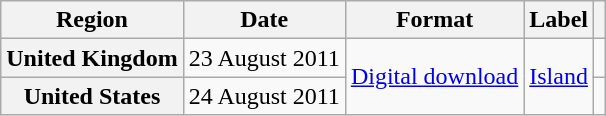<table class="wikitable plainrowheaders">
<tr>
<th scope="col">Region</th>
<th scope="col">Date</th>
<th scope="col">Format</th>
<th scope="col">Label</th>
<th scope="col"></th>
</tr>
<tr>
<th scope="row">United Kingdom</th>
<td>23 August 2011</td>
<td rowspan="2"><a href='#'>Digital download</a></td>
<td rowspan="2"><a href='#'>Island</a></td>
<td align="center"></td>
</tr>
<tr>
<th scope="row">United States</th>
<td>24 August 2011</td>
<td align="center"></td>
</tr>
</table>
